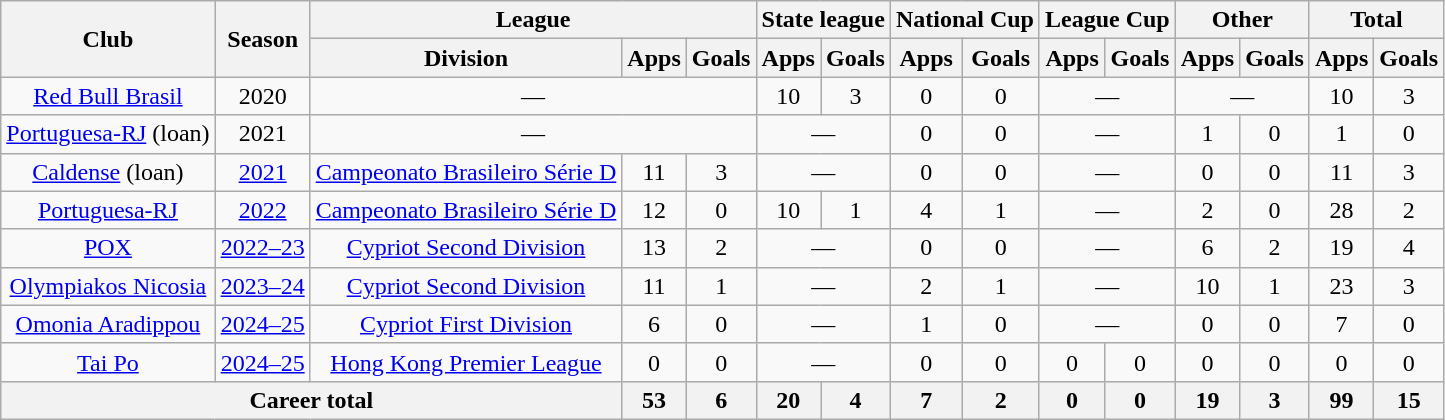<table class="wikitable" style="text-align: center">
<tr>
<th rowspan="2">Club</th>
<th rowspan="2">Season</th>
<th colspan="3">League</th>
<th colspan="2">State league</th>
<th colspan="2">National Cup</th>
<th colspan="2">League Cup</th>
<th colspan="2">Other</th>
<th colspan="2">Total</th>
</tr>
<tr>
<th>Division</th>
<th>Apps</th>
<th>Goals</th>
<th>Apps</th>
<th>Goals</th>
<th>Apps</th>
<th>Goals</th>
<th>Apps</th>
<th>Goals</th>
<th>Apps</th>
<th>Goals</th>
<th>Apps</th>
<th>Goals</th>
</tr>
<tr>
<td><a href='#'>Red Bull Brasil</a></td>
<td>2020</td>
<td colspan="3">—</td>
<td>10</td>
<td>3</td>
<td>0</td>
<td>0</td>
<td colspan="2">—</td>
<td colspan="2">—</td>
<td>10</td>
<td>3</td>
</tr>
<tr>
<td><a href='#'>Portuguesa-RJ</a> (loan)</td>
<td>2021</td>
<td colspan="3">—</td>
<td colspan="2">—</td>
<td>0</td>
<td>0</td>
<td colspan="2">—</td>
<td>1</td>
<td>0</td>
<td>1</td>
<td>0</td>
</tr>
<tr>
<td><a href='#'>Caldense</a> (loan)</td>
<td><a href='#'>2021</a></td>
<td><a href='#'>Campeonato Brasileiro Série D</a></td>
<td>11</td>
<td>3</td>
<td colspan="2">—</td>
<td>0</td>
<td>0</td>
<td colspan="2">—</td>
<td>0</td>
<td>0</td>
<td>11</td>
<td>3</td>
</tr>
<tr>
<td><a href='#'>Portuguesa-RJ</a></td>
<td><a href='#'>2022</a></td>
<td><a href='#'>Campeonato Brasileiro Série D</a></td>
<td>12</td>
<td>0</td>
<td>10</td>
<td>1</td>
<td>4</td>
<td>1</td>
<td colspan="2">—</td>
<td>2</td>
<td>0</td>
<td>28</td>
<td>2</td>
</tr>
<tr>
<td><a href='#'>POX</a></td>
<td><a href='#'>2022–23</a></td>
<td><a href='#'>Cypriot Second Division</a></td>
<td>13</td>
<td>2</td>
<td colspan="2">—</td>
<td>0</td>
<td>0</td>
<td colspan="2">—</td>
<td>6</td>
<td>2</td>
<td>19</td>
<td>4</td>
</tr>
<tr>
<td><a href='#'>Olympiakos Nicosia</a></td>
<td><a href='#'>2023–24</a></td>
<td><a href='#'>Cypriot Second Division</a></td>
<td>11</td>
<td>1</td>
<td colspan="2">—</td>
<td>2</td>
<td>1</td>
<td colspan="2">—</td>
<td>10</td>
<td>1</td>
<td>23</td>
<td>3</td>
</tr>
<tr>
<td><a href='#'>Omonia Aradippou</a></td>
<td><a href='#'>2024–25</a></td>
<td><a href='#'>Cypriot First Division</a></td>
<td>6</td>
<td>0</td>
<td colspan="2">—</td>
<td>1</td>
<td>0</td>
<td colspan="2">—</td>
<td>0</td>
<td>0</td>
<td>7</td>
<td>0</td>
</tr>
<tr>
<td><a href='#'>Tai Po</a></td>
<td><a href='#'>2024–25</a></td>
<td><a href='#'>Hong Kong Premier League</a></td>
<td>0</td>
<td>0</td>
<td colspan="2">—</td>
<td>0</td>
<td>0</td>
<td>0</td>
<td>0</td>
<td>0</td>
<td>0</td>
<td>0</td>
<td>0</td>
</tr>
<tr>
<th colspan="3">Career total</th>
<th>53</th>
<th>6</th>
<th>20</th>
<th>4</th>
<th>7</th>
<th>2</th>
<th>0</th>
<th>0</th>
<th>19</th>
<th>3</th>
<th>99</th>
<th>15</th>
</tr>
</table>
